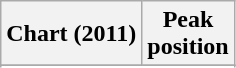<table class="wikitable plainrowheaders sortable" style="text-align:center;">
<tr>
<th scope="col">Chart (2011)</th>
<th scope="col">Peak<br>position</th>
</tr>
<tr>
</tr>
<tr>
</tr>
<tr>
</tr>
</table>
